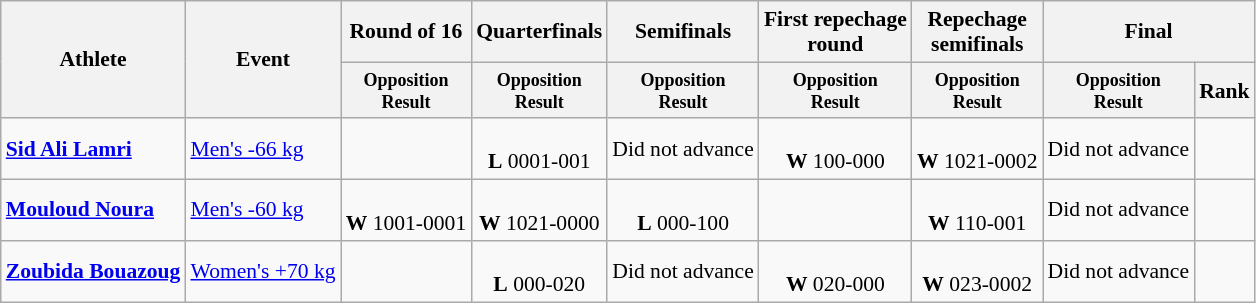<table class="wikitable" style="font-size:90%">
<tr>
<th rowspan="2">Athlete</th>
<th rowspan="2">Event</th>
<th>Round of 16</th>
<th>Quarterfinals</th>
<th>Semifinals</th>
<th>First repechage <br>round</th>
<th>Repechage <br>semifinals</th>
<th colspan="2">Final</th>
</tr>
<tr>
<th style="line-height:1em"><small>Opposition<br>Result</small></th>
<th style="line-height:1em"><small>Opposition<br>Result</small></th>
<th style="line-height:1em"><small>Opposition<br>Result</small></th>
<th style="line-height:1em"><small>Opposition<br>Result</small></th>
<th style="line-height:1em"><small>Opposition<br>Result</small></th>
<th style="line-height:1em"><small>Opposition<br>Result</small></th>
<th style="line-height:1em">Rank</th>
</tr>
<tr>
<td><strong><a href='#'>Sid Ali Lamri</a></strong></td>
<td><a href='#'>Men's -66 kg</a></td>
<td></td>
<td align=center><br><strong>L</strong> 0001-001</td>
<td align=center>Did not advance</td>
<td align=center><br><strong>W</strong> 100-000</td>
<td align=center><br><strong>W</strong> 1021-0002</td>
<td align=center>Did not advance</td>
<td align=center></td>
</tr>
<tr>
<td><strong><a href='#'>Mouloud Noura</a></strong></td>
<td><a href='#'>Men's -60 kg</a></td>
<td align=center><br><strong>W</strong> 1001-0001</td>
<td align=center><br><strong>W</strong> 1021-0000</td>
<td align=center><br><strong>L</strong> 000-100</td>
<td></td>
<td align=center><br><strong>W</strong> 110-001</td>
<td align=center>Did not advance</td>
<td align=center></td>
</tr>
<tr>
<td><strong><a href='#'>Zoubida Bouazoug</a></strong></td>
<td><a href='#'>Women's +70 kg</a></td>
<td></td>
<td align=center><br><strong>L</strong> 000-020</td>
<td align=center>Did not advance</td>
<td align=center><br><strong>W</strong> 020-000</td>
<td align=center><br><strong>W</strong> 023-0002</td>
<td align=center>Did not advance</td>
<td align=center></td>
</tr>
</table>
